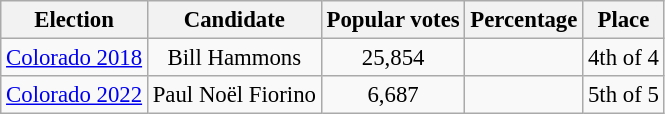<table class="wikitable" style="text-align:center; font-size:95%">
<tr>
<th>Election</th>
<th>Candidate</th>
<th>Popular votes</th>
<th>Percentage</th>
<th>Place</th>
</tr>
<tr>
<td><a href='#'>Colorado 2018</a></td>
<td>Bill Hammons</td>
<td>25,854</td>
<td></td>
<td>4th of 4</td>
</tr>
<tr>
<td><a href='#'>Colorado 2022</a></td>
<td>Paul Noël Fiorino</td>
<td>6,687</td>
<td></td>
<td>5th of 5</td>
</tr>
</table>
